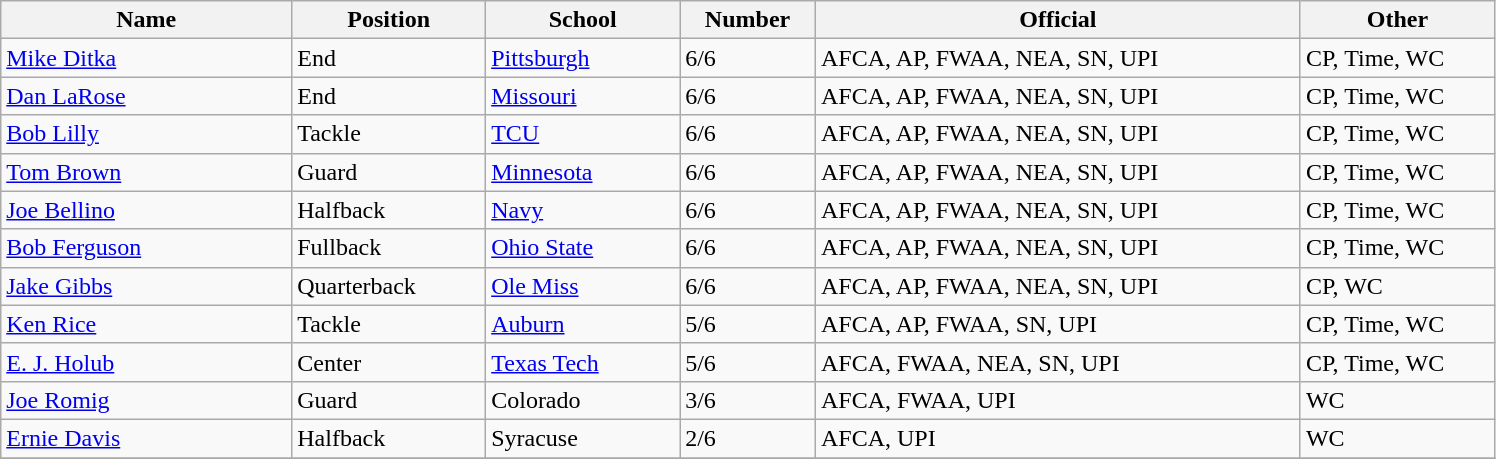<table class="wikitable sortable">
<tr>
<th bgcolor="#DDDDFF" width="15%">Name</th>
<th bgcolor="#DDDDFF" width="10%">Position</th>
<th bgcolor="#DDDDFF" width="10%">School</th>
<th bgcolor="#DDDDFF" width="7%">Number</th>
<th bgcolor="#DDDDFF" width="25%">Official</th>
<th bgcolor="#DDDDFF" width="10%">Other</th>
</tr>
<tr align="left">
<td><a href='#'>Mike Ditka</a></td>
<td>End</td>
<td><a href='#'>Pittsburgh</a></td>
<td>6/6</td>
<td>AFCA, AP, FWAA, NEA, SN, UPI</td>
<td>CP, Time, WC</td>
</tr>
<tr align="left">
<td><a href='#'>Dan LaRose</a></td>
<td>End</td>
<td><a href='#'>Missouri</a></td>
<td>6/6</td>
<td>AFCA, AP, FWAA, NEA, SN, UPI</td>
<td>CP, Time, WC</td>
</tr>
<tr align="left">
<td><a href='#'>Bob Lilly</a></td>
<td>Tackle</td>
<td><a href='#'>TCU</a></td>
<td>6/6</td>
<td>AFCA, AP, FWAA, NEA, SN, UPI</td>
<td>CP, Time, WC</td>
</tr>
<tr align="left">
<td><a href='#'>Tom Brown</a></td>
<td>Guard</td>
<td><a href='#'>Minnesota</a></td>
<td>6/6</td>
<td>AFCA, AP, FWAA, NEA, SN, UPI</td>
<td>CP, Time, WC</td>
</tr>
<tr align="left">
<td><a href='#'>Joe Bellino</a></td>
<td>Halfback</td>
<td><a href='#'>Navy</a></td>
<td>6/6</td>
<td>AFCA, AP, FWAA, NEA, SN, UPI</td>
<td>CP, Time, WC</td>
</tr>
<tr align="left">
<td><a href='#'>Bob Ferguson</a></td>
<td>Fullback</td>
<td><a href='#'>Ohio State</a></td>
<td>6/6</td>
<td>AFCA, AP, FWAA, NEA, SN, UPI</td>
<td>CP, Time, WC</td>
</tr>
<tr align="left">
<td><a href='#'>Jake Gibbs</a></td>
<td>Quarterback</td>
<td><a href='#'>Ole Miss</a></td>
<td>6/6</td>
<td>AFCA, AP, FWAA, NEA, SN, UPI</td>
<td>CP, WC</td>
</tr>
<tr align="left">
<td><a href='#'>Ken Rice</a></td>
<td>Tackle</td>
<td><a href='#'>Auburn</a></td>
<td>5/6</td>
<td>AFCA, AP, FWAA, SN, UPI</td>
<td>CP, Time, WC</td>
</tr>
<tr align="left">
<td><a href='#'>E. J. Holub</a></td>
<td>Center</td>
<td><a href='#'>Texas Tech</a></td>
<td>5/6</td>
<td>AFCA, FWAA, NEA, SN, UPI</td>
<td>CP, Time, WC</td>
</tr>
<tr align="left">
<td><a href='#'>Joe Romig</a></td>
<td>Guard</td>
<td>Colorado</td>
<td>3/6</td>
<td>AFCA, FWAA, UPI</td>
<td>WC</td>
</tr>
<tr align="left">
<td><a href='#'>Ernie Davis</a></td>
<td>Halfback</td>
<td>Syracuse</td>
<td>2/6</td>
<td>AFCA, UPI</td>
<td>WC</td>
</tr>
<tr align="left">
</tr>
</table>
